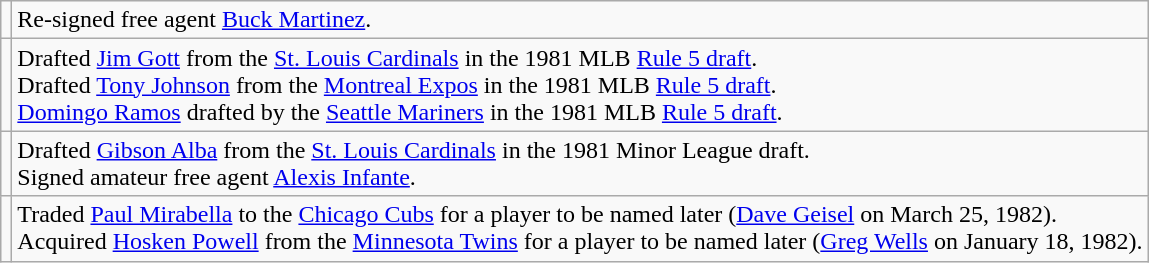<table class="wikitable">
<tr>
<td></td>
<td>Re-signed free agent <a href='#'>Buck Martinez</a>.</td>
</tr>
<tr>
<td></td>
<td>Drafted <a href='#'>Jim Gott</a> from the <a href='#'>St. Louis Cardinals</a> in the 1981 MLB <a href='#'>Rule 5 draft</a>. <br>Drafted <a href='#'>Tony Johnson</a> from the <a href='#'>Montreal Expos</a> in the 1981 MLB <a href='#'>Rule 5 draft</a>. <br><a href='#'>Domingo Ramos</a> drafted by the <a href='#'>Seattle Mariners</a> in the 1981 MLB <a href='#'>Rule 5 draft</a>.</td>
</tr>
<tr>
<td></td>
<td>Drafted <a href='#'>Gibson Alba</a> from the <a href='#'>St. Louis Cardinals</a> in the 1981 Minor League draft. <br>Signed amateur free agent <a href='#'>Alexis Infante</a>.</td>
</tr>
<tr>
<td></td>
<td>Traded <a href='#'>Paul Mirabella</a> to the <a href='#'>Chicago Cubs</a> for a player to be named later (<a href='#'>Dave Geisel</a> on March 25, 1982). <br>Acquired <a href='#'>Hosken Powell</a> from the <a href='#'>Minnesota Twins</a> for a player to be named later (<a href='#'>Greg Wells</a> on January 18, 1982).</td>
</tr>
</table>
